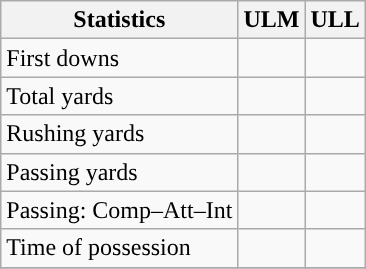<table class="wikitable" style="float: left;">
<tr>
<th>Statistics</th>
<th>ULM</th>
<th>ULL</th>
</tr>
<tr>
<td>First downs</td>
<td></td>
<td></td>
</tr>
<tr>
<td>Total yards</td>
<td></td>
<td></td>
</tr>
<tr>
<td>Rushing yards</td>
<td></td>
<td></td>
</tr>
<tr>
<td>Passing yards</td>
<td></td>
<td></td>
</tr>
<tr>
<td>Passing: Comp–Att–Int</td>
<td></td>
<td></td>
</tr>
<tr>
<td>Time of possession</td>
<td></td>
<td></td>
</tr>
<tr>
</tr>
</table>
